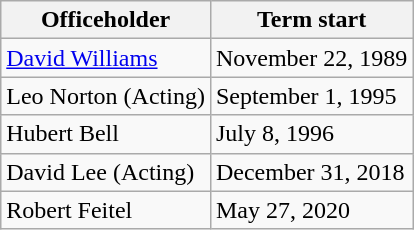<table class="wikitable sortable">
<tr style="vertical-align:bottom;">
<th>Officeholder</th>
<th>Term start</th>
</tr>
<tr>
<td><a href='#'>David Williams</a></td>
<td>November 22, 1989</td>
</tr>
<tr>
<td>Leo Norton (Acting)</td>
<td>September 1, 1995</td>
</tr>
<tr>
<td>Hubert Bell</td>
<td>July 8, 1996</td>
</tr>
<tr>
<td>David Lee (Acting)</td>
<td>December 31, 2018</td>
</tr>
<tr>
<td>Robert Feitel</td>
<td>May 27, 2020</td>
</tr>
</table>
